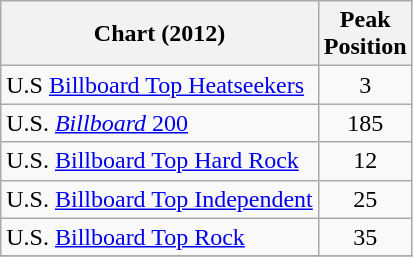<table class="wikitable sortable">
<tr>
<th>Chart (2012)</th>
<th>Peak<br>Position</th>
</tr>
<tr>
<td>U.S <a href='#'>Billboard Top Heatseekers</a></td>
<td style="text-align:center;">3</td>
</tr>
<tr>
<td>U.S. <a href='#'><em>Billboard</em> 200</a></td>
<td style="text-align:center;">185</td>
</tr>
<tr>
<td>U.S. <a href='#'>Billboard Top Hard Rock</a></td>
<td style="text-align:center;">12</td>
</tr>
<tr>
<td>U.S. <a href='#'>Billboard Top Independent</a></td>
<td style="text-align:center;">25</td>
</tr>
<tr>
<td>U.S. <a href='#'>Billboard Top Rock</a></td>
<td style="text-align:center;">35</td>
</tr>
<tr>
</tr>
</table>
